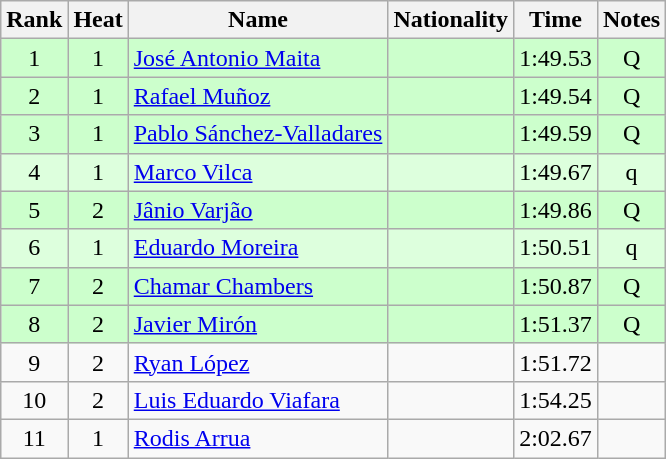<table class="wikitable sortable" style="text-align:center">
<tr>
<th>Rank</th>
<th>Heat</th>
<th>Name</th>
<th>Nationality</th>
<th>Time</th>
<th>Notes</th>
</tr>
<tr bgcolor=ccffcc>
<td>1</td>
<td>1</td>
<td align=left><a href='#'>José Antonio Maita</a></td>
<td align=left></td>
<td>1:49.53</td>
<td>Q</td>
</tr>
<tr bgcolor=ccffcc>
<td>2</td>
<td>1</td>
<td align=left><a href='#'>Rafael Muñoz</a></td>
<td align=left></td>
<td>1:49.54</td>
<td>Q</td>
</tr>
<tr bgcolor=ccffcc>
<td>3</td>
<td>1</td>
<td align=left><a href='#'>Pablo Sánchez-Valladares</a></td>
<td align=left></td>
<td>1:49.59</td>
<td>Q</td>
</tr>
<tr bgcolor=ddffdd>
<td>4</td>
<td>1</td>
<td align=left><a href='#'>Marco Vilca</a></td>
<td align=left></td>
<td>1:49.67</td>
<td>q</td>
</tr>
<tr bgcolor=ccffcc>
<td>5</td>
<td>2</td>
<td align=left><a href='#'>Jânio Varjão</a></td>
<td align=left></td>
<td>1:49.86</td>
<td>Q</td>
</tr>
<tr bgcolor=ddffdd>
<td>6</td>
<td>1</td>
<td align=left><a href='#'>Eduardo Moreira</a></td>
<td align=left></td>
<td>1:50.51</td>
<td>q</td>
</tr>
<tr bgcolor=ccffcc>
<td>7</td>
<td>2</td>
<td align=left><a href='#'>Chamar Chambers</a></td>
<td align=left></td>
<td>1:50.87</td>
<td>Q</td>
</tr>
<tr bgcolor=ccffcc>
<td>8</td>
<td>2</td>
<td align=left><a href='#'>Javier Mirón</a></td>
<td align=left></td>
<td>1:51.37</td>
<td>Q</td>
</tr>
<tr>
<td>9</td>
<td>2</td>
<td align=left><a href='#'>Ryan López</a></td>
<td align=left></td>
<td>1:51.72</td>
<td></td>
</tr>
<tr>
<td>10</td>
<td>2</td>
<td align=left><a href='#'>Luis Eduardo Viafara</a></td>
<td align=left></td>
<td>1:54.25</td>
<td></td>
</tr>
<tr>
<td>11</td>
<td>1</td>
<td align=left><a href='#'>Rodis Arrua</a></td>
<td align=left></td>
<td>2:02.67</td>
<td></td>
</tr>
</table>
